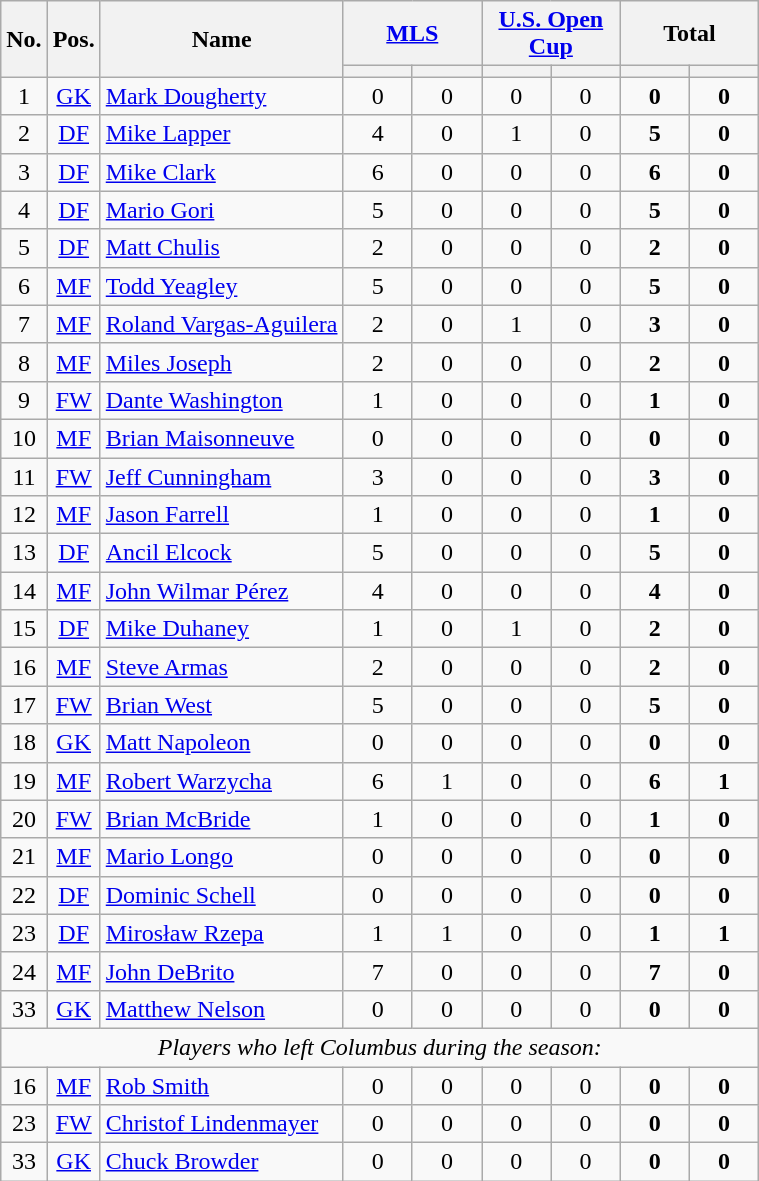<table class="wikitable sortable" style="text-align: center;">
<tr>
<th rowspan=2>No.</th>
<th rowspan=2>Pos.</th>
<th rowspan=2>Name</th>
<th colspan=2 style="width:85px;"><a href='#'>MLS</a></th>
<th colspan=2 style="width:85px;"><a href='#'>U.S. Open Cup</a></th>
<th colspan=2 style="width:85px;"><strong>Total</strong></th>
</tr>
<tr>
<th></th>
<th></th>
<th></th>
<th></th>
<th></th>
<th></th>
</tr>
<tr>
<td>1</td>
<td><a href='#'>GK</a></td>
<td align=left> <a href='#'>Mark Dougherty</a></td>
<td>0</td>
<td>0</td>
<td>0</td>
<td>0</td>
<td><strong>0</strong></td>
<td><strong>0</strong></td>
</tr>
<tr>
<td>2</td>
<td><a href='#'>DF</a></td>
<td align=left> <a href='#'>Mike Lapper</a></td>
<td>4</td>
<td>0</td>
<td>1</td>
<td>0</td>
<td><strong>5</strong></td>
<td><strong>0</strong></td>
</tr>
<tr>
<td>3</td>
<td><a href='#'>DF</a></td>
<td align=left> <a href='#'>Mike Clark</a></td>
<td>6</td>
<td>0</td>
<td>0</td>
<td>0</td>
<td><strong>6</strong></td>
<td><strong>0</strong></td>
</tr>
<tr>
<td>4</td>
<td><a href='#'>DF</a></td>
<td align=left> <a href='#'>Mario Gori</a></td>
<td>5</td>
<td>0</td>
<td>0</td>
<td>0</td>
<td><strong>5</strong></td>
<td><strong>0</strong></td>
</tr>
<tr>
<td>5</td>
<td><a href='#'>DF</a></td>
<td align=left> <a href='#'>Matt Chulis</a></td>
<td>2</td>
<td>0</td>
<td>0</td>
<td>0</td>
<td><strong>2</strong></td>
<td><strong>0</strong></td>
</tr>
<tr>
<td>6</td>
<td><a href='#'>MF</a></td>
<td align=left> <a href='#'>Todd Yeagley</a></td>
<td>5</td>
<td>0</td>
<td>0</td>
<td>0</td>
<td><strong>5</strong></td>
<td><strong>0</strong></td>
</tr>
<tr>
<td>7</td>
<td><a href='#'>MF</a></td>
<td align=left> <a href='#'>Roland Vargas-Aguilera</a></td>
<td>2</td>
<td>0</td>
<td>1</td>
<td>0</td>
<td><strong>3</strong></td>
<td><strong>0</strong></td>
</tr>
<tr>
<td>8</td>
<td><a href='#'>MF</a></td>
<td align=left> <a href='#'>Miles Joseph</a></td>
<td>2</td>
<td>0</td>
<td>0</td>
<td>0</td>
<td><strong>2</strong></td>
<td><strong>0</strong></td>
</tr>
<tr>
<td>9</td>
<td><a href='#'>FW</a></td>
<td align=left> <a href='#'>Dante Washington</a></td>
<td>1</td>
<td>0</td>
<td>0</td>
<td>0</td>
<td><strong>1</strong></td>
<td><strong>0</strong></td>
</tr>
<tr>
<td>10</td>
<td><a href='#'>MF</a></td>
<td align=left> <a href='#'>Brian Maisonneuve</a></td>
<td>0</td>
<td>0</td>
<td>0</td>
<td>0</td>
<td><strong>0</strong></td>
<td><strong>0</strong></td>
</tr>
<tr>
<td>11</td>
<td><a href='#'>FW</a></td>
<td align=left> <a href='#'>Jeff Cunningham</a></td>
<td>3</td>
<td>0</td>
<td>0</td>
<td>0</td>
<td><strong>3</strong></td>
<td><strong>0</strong></td>
</tr>
<tr>
<td>12</td>
<td><a href='#'>MF</a></td>
<td align=left> <a href='#'>Jason Farrell</a></td>
<td>1</td>
<td>0</td>
<td>0</td>
<td>0</td>
<td><strong>1</strong></td>
<td><strong>0</strong></td>
</tr>
<tr>
<td>13</td>
<td><a href='#'>DF</a></td>
<td align=left> <a href='#'>Ancil Elcock</a></td>
<td>5</td>
<td>0</td>
<td>0</td>
<td>0</td>
<td><strong>5</strong></td>
<td><strong>0</strong></td>
</tr>
<tr>
<td>14</td>
<td><a href='#'>MF</a></td>
<td align=left> <a href='#'>John Wilmar Pérez</a></td>
<td>4</td>
<td>0</td>
<td>0</td>
<td>0</td>
<td><strong>4</strong></td>
<td><strong>0</strong></td>
</tr>
<tr>
<td>15</td>
<td><a href='#'>DF</a></td>
<td align=left> <a href='#'>Mike Duhaney</a></td>
<td>1</td>
<td>0</td>
<td>1</td>
<td>0</td>
<td><strong>2</strong></td>
<td><strong>0</strong></td>
</tr>
<tr>
<td>16</td>
<td><a href='#'>MF</a></td>
<td align=left> <a href='#'>Steve Armas</a></td>
<td>2</td>
<td>0</td>
<td>0</td>
<td>0</td>
<td><strong>2</strong></td>
<td><strong>0</strong></td>
</tr>
<tr>
<td>17</td>
<td><a href='#'>FW</a></td>
<td align=left> <a href='#'>Brian West</a></td>
<td>5</td>
<td>0</td>
<td>0</td>
<td>0</td>
<td><strong>5</strong></td>
<td><strong>0</strong></td>
</tr>
<tr>
<td>18</td>
<td><a href='#'>GK</a></td>
<td align=left> <a href='#'>Matt Napoleon</a></td>
<td>0</td>
<td>0</td>
<td>0</td>
<td>0</td>
<td><strong>0</strong></td>
<td><strong>0</strong></td>
</tr>
<tr>
<td>19</td>
<td><a href='#'>MF</a></td>
<td align=left> <a href='#'>Robert Warzycha</a></td>
<td>6</td>
<td>1</td>
<td>0</td>
<td>0</td>
<td><strong>6</strong></td>
<td><strong>1</strong></td>
</tr>
<tr>
<td>20</td>
<td><a href='#'>FW</a></td>
<td align=left> <a href='#'>Brian McBride</a></td>
<td>1</td>
<td>0</td>
<td>0</td>
<td>0</td>
<td><strong>1</strong></td>
<td><strong>0</strong></td>
</tr>
<tr>
<td>21</td>
<td><a href='#'>MF</a></td>
<td align=left> <a href='#'>Mario Longo</a></td>
<td>0</td>
<td>0</td>
<td>0</td>
<td>0</td>
<td><strong>0</strong></td>
<td><strong>0</strong></td>
</tr>
<tr>
<td>22</td>
<td><a href='#'>DF</a></td>
<td align=left> <a href='#'>Dominic Schell</a></td>
<td>0</td>
<td>0</td>
<td>0</td>
<td>0</td>
<td><strong>0</strong></td>
<td><strong>0</strong></td>
</tr>
<tr>
<td>23</td>
<td><a href='#'>DF</a></td>
<td align=left> <a href='#'>Mirosław Rzepa</a></td>
<td>1</td>
<td>1</td>
<td>0</td>
<td>0</td>
<td><strong>1</strong></td>
<td><strong>1</strong></td>
</tr>
<tr>
<td>24</td>
<td><a href='#'>MF</a></td>
<td align=left> <a href='#'>John DeBrito</a></td>
<td>7</td>
<td>0</td>
<td>0</td>
<td>0</td>
<td><strong>7</strong></td>
<td><strong>0</strong></td>
</tr>
<tr>
<td>33</td>
<td><a href='#'>GK</a></td>
<td align=left> <a href='#'>Matthew Nelson</a></td>
<td>0</td>
<td>0</td>
<td>0</td>
<td>0</td>
<td><strong>0</strong></td>
<td><strong>0</strong></td>
</tr>
<tr>
<td colspan=9 align=center><em>Players who left Columbus during the season:</em></td>
</tr>
<tr>
<td>16</td>
<td><a href='#'>MF</a></td>
<td align=left> <a href='#'>Rob Smith</a></td>
<td>0</td>
<td>0</td>
<td>0</td>
<td>0</td>
<td><strong>0</strong></td>
<td><strong>0</strong></td>
</tr>
<tr>
<td>23</td>
<td><a href='#'>FW</a></td>
<td align=left> <a href='#'>Christof Lindenmayer</a></td>
<td>0</td>
<td>0</td>
<td>0</td>
<td>0</td>
<td><strong>0</strong></td>
<td><strong>0</strong></td>
</tr>
<tr>
<td>33</td>
<td><a href='#'>GK</a></td>
<td align=left> <a href='#'>Chuck Browder</a></td>
<td>0</td>
<td>0</td>
<td>0</td>
<td>0</td>
<td><strong>0</strong></td>
<td><strong>0</strong></td>
</tr>
</table>
